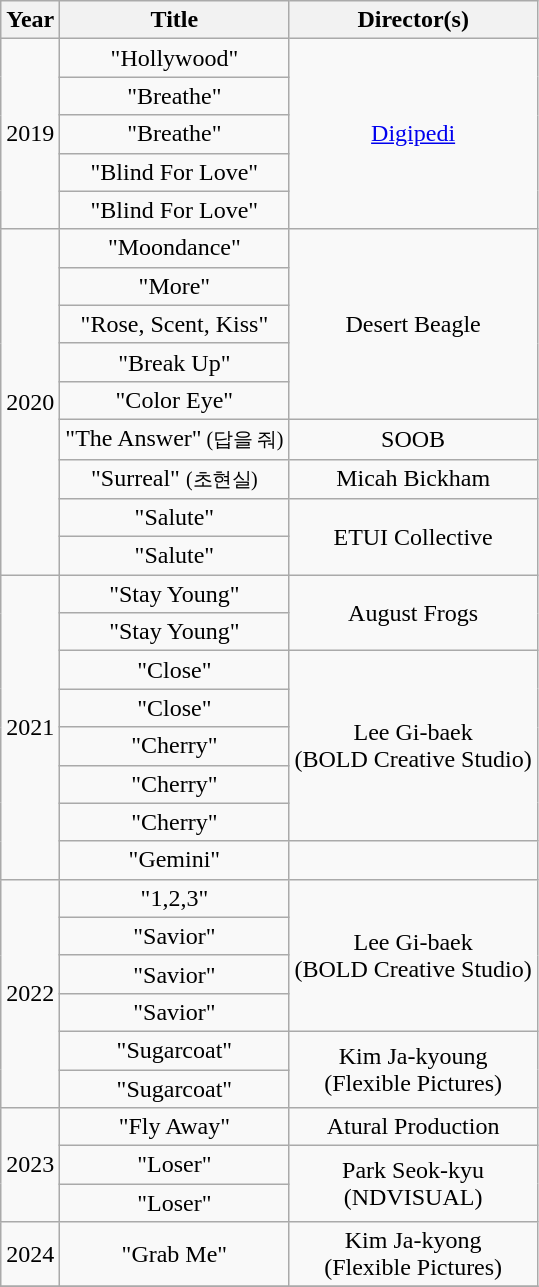<table class="wikitable plainrowheaders" style="text-align:center;">
<tr>
<th>Year</th>
<th scope="col">Title</th>
<th>Director(s)</th>
</tr>
<tr>
<td rowspan="5">2019</td>
<td scope="row">"Hollywood" <br> </td>
<td rowspan="5"><a href='#'>Digipedi</a></td>
</tr>
<tr>
<td scope="row">"Breathe"</td>
</tr>
<tr>
<td scope="row">"Breathe" <br> </td>
</tr>
<tr>
<td scope="row">"Blind For Love"</td>
</tr>
<tr>
<td scope="row">"Blind For Love" <br> </td>
</tr>
<tr>
<td rowspan="9">2020</td>
<td scope="row">"Moondance"</td>
<td rowspan="5">Desert Beagle</td>
</tr>
<tr>
<td scope="row">"More"</td>
</tr>
<tr>
<td scope="row">"Rose, Scent, Kiss"</td>
</tr>
<tr>
<td scope="row">"Break Up"</td>
</tr>
<tr>
<td scope="row">"Color Eye"</td>
</tr>
<tr>
<td scope="row">"The Answer"<small> (답을 줘)</small></td>
<td>SOOB</td>
</tr>
<tr>
<td scope="row">"Surreal" <small>(초현실)</small><br> </td>
<td>Micah Bickham</td>
</tr>
<tr>
<td scope="row">"Salute"</td>
<td rowspan="2">ETUI Collective</td>
</tr>
<tr>
<td scope="row">"Salute" </td>
</tr>
<tr>
<td rowspan="8">2021</td>
<td>"Stay Young" </td>
<td rowspan="2">August Frogs</td>
</tr>
<tr>
<td>"Stay Young" </td>
</tr>
<tr>
<td>"Close" </td>
<td rowspan="5">Lee Gi-baek<br> (BOLD Creative Studio)</td>
</tr>
<tr>
<td>"Close"  </td>
</tr>
<tr>
<td>"Cherry"</td>
</tr>
<tr>
<td>"Cherry" </td>
</tr>
<tr>
<td>"Cherry" <br> </td>
</tr>
<tr>
<td>"Gemini"</td>
<td></td>
</tr>
<tr>
<td rowspan="6">2022</td>
<td>"1,2,3" <br> </td>
<td rowspan="4">Lee Gi-baek<br> (BOLD Creative Studio)</td>
</tr>
<tr>
<td>"Savior"</td>
</tr>
<tr>
<td>"Savior" <br> </td>
</tr>
<tr>
<td>"Savior" <br> </td>
</tr>
<tr>
<td>"Sugarcoat"</td>
<td rowspan="2">Kim Ja-kyoung<br> (Flexible Pictures)</td>
</tr>
<tr>
<td>"Sugarcoat"<br> </td>
</tr>
<tr>
<td rowspan="3">2023</td>
<td>"Fly Away"</td>
<td>Atural Production</td>
</tr>
<tr>
<td>"Loser"</td>
<td rowspan="2">Park Seok-kyu<br>(NDVISUAL)</td>
</tr>
<tr>
<td>"Loser" <br> </td>
</tr>
<tr>
<td>2024</td>
<td>"Grab Me"</td>
<td>Kim Ja-kyong<br>(Flexible Pictures)</td>
</tr>
<tr>
</tr>
</table>
